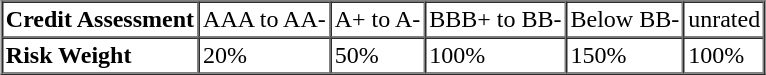<table border="1" cellpadding="2" cellspacing="0" align="center">
<tr valign="center">
<td><strong>Credit Assessment</strong></td>
<td>AAA to AA-</td>
<td>A+ to A-</td>
<td>BBB+ to BB-</td>
<td>Below BB-</td>
<td>unrated</td>
</tr>
<tr valign="center">
<td><strong>Risk Weight</strong></td>
<td>20%</td>
<td>50%</td>
<td>100%</td>
<td>150%</td>
<td>100%</td>
</tr>
</table>
